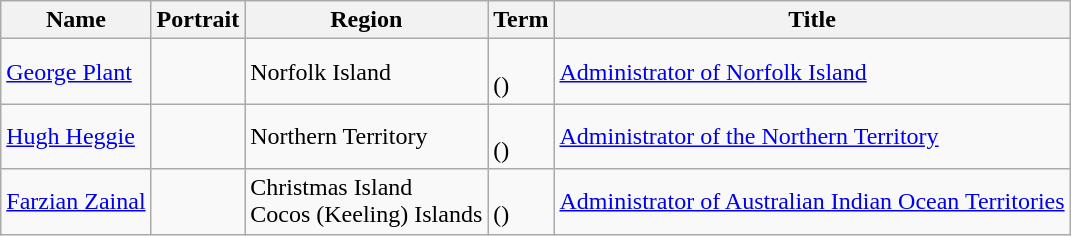<table class="wikitable sortable">
<tr>
<th>Name</th>
<th>Portrait</th>
<th>Region</th>
<th>Term</th>
<th>Title</th>
</tr>
<tr>
<td><a href='#'>George Plant</a></td>
<td></td>
<td> Norfolk Island</td>
<td><br>()</td>
<td><a href='#'>Administrator of Norfolk Island</a></td>
</tr>
<tr>
<td><a href='#'>Hugh Heggie</a></td>
<td></td>
<td> Northern Territory</td>
<td><br>()</td>
<td><a href='#'>Administrator of the Northern Territory</a></td>
</tr>
<tr>
<td><a href='#'>Farzian Zainal</a></td>
<td></td>
<td> Christmas Island<br> Cocos (Keeling) Islands</td>
<td><br>()</td>
<td><a href='#'>Administrator of Australian Indian Ocean Territories</a></td>
</tr>
</table>
